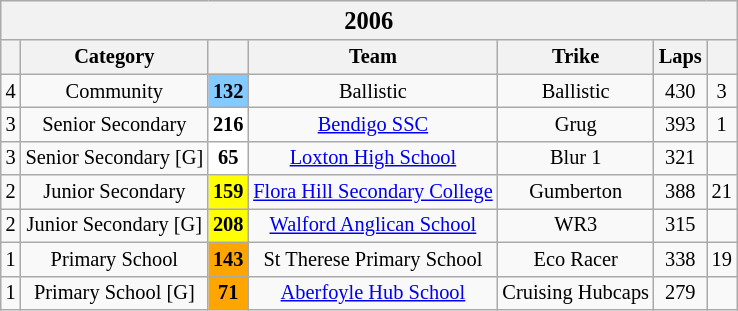<table class="wikitable" style="font-size: 85%; text-align:center">
<tr>
<th colspan="7" width="300"><big>2006</big></th>
</tr>
<tr>
<th style="background:#ccfwidth:2.5%"></th>
<th style="background:#ccfwidth:19%">Category</th>
<th valign="middle" style="background:#ccfwidth:3.5%"></th>
<th style="background:#ccfwidth:32%">Team</th>
<th style="background:#ccfwidth:32%">Trike</th>
<th style="background:#ccfwidth:5%">Laps</th>
<th style="background:#ccfwidth:6%"></th>
</tr>
<tr>
<td>4</td>
<td>Community</td>
<td bgcolor=#82CAFF><strong>132</strong></td>
<td> Ballistic</td>
<td>Ballistic</td>
<td>430</td>
<td>3</td>
</tr>
<tr>
<td>3</td>
<td>Senior Secondary</td>
<td bgcolor="#FFFFFF"><strong>216</strong></td>
<td> <a href='#'>Bendigo SSC</a></td>
<td>Grug</td>
<td>393</td>
<td>1</td>
</tr>
<tr>
<td>3</td>
<td>Senior Secondary [G]</td>
<td bgcolor="#FFFFFF"><strong>65</strong></td>
<td> <a href='#'>Loxton High School</a></td>
<td>Blur 1</td>
<td>321</td>
<td></td>
</tr>
<tr>
<td>2</td>
<td>Junior Secondary</td>
<td bgcolor="#FFFF00"><strong>159</strong></td>
<td> <a href='#'>Flora Hill Secondary College</a></td>
<td>Gumberton</td>
<td>388</td>
<td>21</td>
</tr>
<tr>
<td>2</td>
<td>Junior Secondary [G]</td>
<td bgcolor="#FFFF00"><strong>208</strong></td>
<td> <a href='#'>Walford Anglican School</a></td>
<td>WR3</td>
<td>315</td>
<td></td>
</tr>
<tr>
<td>1</td>
<td>Primary School</td>
<td bgcolor="#FFA500"><strong>143</strong></td>
<td> St Therese Primary School</td>
<td>Eco Racer</td>
<td>338</td>
<td>19</td>
</tr>
<tr>
<td>1</td>
<td>Primary School [G]</td>
<td bgcolor="#FFA500"><strong>71</strong></td>
<td> <a href='#'>Aberfoyle Hub School</a></td>
<td>Cruising Hubcaps</td>
<td>279</td>
<td></td>
</tr>
</table>
